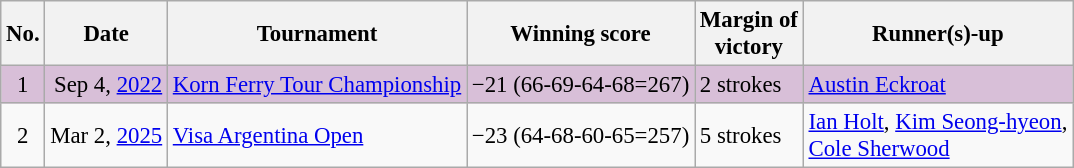<table class="wikitable" style="font-size:95%;">
<tr>
<th>No.</th>
<th>Date</th>
<th>Tournament</th>
<th>Winning score</th>
<th>Margin of<br>victory</th>
<th>Runner(s)-up</th>
</tr>
<tr style="background:#D8BFD8;">
<td align=center>1</td>
<td align=right>Sep 4, <a href='#'>2022</a></td>
<td><a href='#'>Korn Ferry Tour Championship</a></td>
<td>−21 (66-69-64-68=267)</td>
<td>2 strokes</td>
<td> <a href='#'>Austin Eckroat</a></td>
</tr>
<tr>
<td align=center>2</td>
<td align=right>Mar 2, <a href='#'>2025</a></td>
<td><a href='#'>Visa Argentina Open</a></td>
<td>−23 (64-68-60-65=257)</td>
<td>5 strokes</td>
<td> <a href='#'>Ian Holt</a>,  <a href='#'>Kim Seong-hyeon</a>,<br> <a href='#'>Cole Sherwood</a></td>
</tr>
</table>
